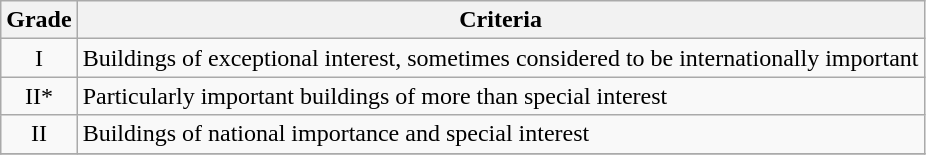<table class="wikitable" border="1">
<tr>
<th>Grade</th>
<th>Criteria</th>
</tr>
<tr>
<td align="center" >I</td>
<td>Buildings of exceptional interest, sometimes considered to be internationally important</td>
</tr>
<tr>
<td align="center" >II*</td>
<td>Particularly important buildings of more than special interest</td>
</tr>
<tr>
<td align="center" >II</td>
<td>Buildings of national importance and special interest</td>
</tr>
<tr>
</tr>
</table>
